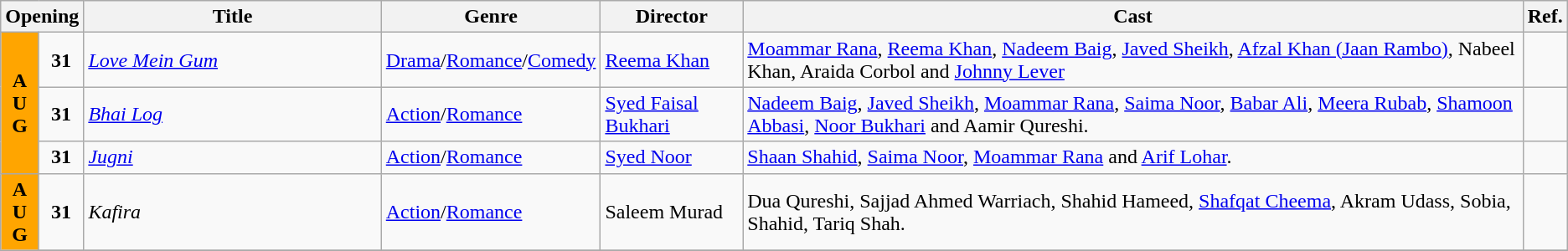<table class="wikitable">
<tr style="background:#b0e0e66; text-align:center;">
<th colspan="2"><strong>Opening</strong></th>
<th style="width:19%;"><strong>Title</strong></th>
<th><strong>Genre</strong></th>
<th><strong>Director</strong></th>
<th><strong>Cast</strong></th>
<th><strong>Ref.</strong></th>
</tr>
<tr>
<td rowspan="3" style="text-align:center; background:orange;"><strong>A<br>U<br>G</strong></td>
<td rowspan="1" style="text-align:center; textcolor:#000;"><strong>31</strong></td>
<td><em><a href='#'>Love Mein Gum</a></em></td>
<td><a href='#'>Drama</a>/<a href='#'>Romance</a>/<a href='#'>Comedy</a></td>
<td><a href='#'>Reema Khan</a></td>
<td><a href='#'>Moammar Rana</a>, <a href='#'>Reema Khan</a>, <a href='#'>Nadeem Baig</a>, <a href='#'>Javed Sheikh</a>, <a href='#'>Afzal Khan (Jaan Rambo)</a>, Nabeel Khan, Araida Corbol and <a href='#'>Johnny Lever</a></td>
<td></td>
</tr>
<tr>
<td rowspan="1" style="text-align:center; textcolor:#000;"><strong>31</strong></td>
<td><em><a href='#'>Bhai Log</a></em></td>
<td><a href='#'>Action</a>/<a href='#'>Romance</a></td>
<td><a href='#'>Syed Faisal Bukhari</a></td>
<td><a href='#'>Nadeem Baig</a>, <a href='#'>Javed Sheikh</a>, <a href='#'>Moammar Rana</a>, <a href='#'>Saima Noor</a>, <a href='#'>Babar Ali</a>, <a href='#'>Meera Rubab</a>, <a href='#'>Shamoon Abbasi</a>, <a href='#'>Noor Bukhari</a> and Aamir Qureshi.</td>
<td></td>
</tr>
<tr>
<td rowspan="1" style="text-align:center; textcolor:#000;"><strong>31</strong></td>
<td><em><a href='#'>Jugni</a></em></td>
<td><a href='#'>Action</a>/<a href='#'>Romance</a></td>
<td><a href='#'>Syed Noor</a></td>
<td><a href='#'>Shaan Shahid</a>, <a href='#'>Saima Noor</a>, <a href='#'>Moammar Rana</a> and <a href='#'>Arif Lohar</a>.</td>
<td></td>
</tr>
<tr>
<td rowspan="3" style="text-align:center; background:orange;"><strong>A<br>U<br>G</strong></td>
<td rowspan="1" style="text-align:center; textcolor:#000;"><strong>31</strong></td>
<td><em>Kafira</em></td>
<td><a href='#'>Action</a>/<a href='#'>Romance</a></td>
<td>Saleem Murad</td>
<td>Dua Qureshi, Sajjad Ahmed Warriach, Shahid Hameed, <a href='#'>Shafqat Cheema</a>, Akram Udass, Sobia, Shahid, Tariq Shah.</td>
<td></td>
</tr>
<tr>
</tr>
</table>
